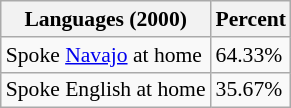<table class="wikitable sortable collapsible" style="font-size: 90%;">
<tr>
<th>Languages (2000)</th>
<th>Percent</th>
</tr>
<tr>
<td>Spoke <a href='#'>Navajo</a> at home</td>
<td>64.33%</td>
</tr>
<tr>
<td>Spoke English at home</td>
<td>35.67%</td>
</tr>
</table>
